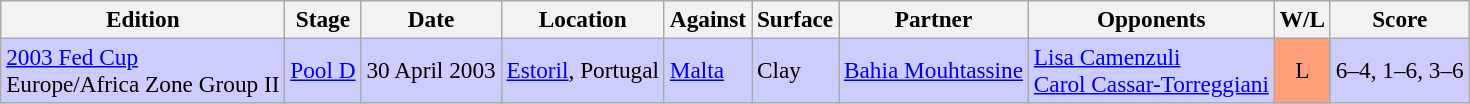<table class=wikitable style=font-size:97%>
<tr>
<th>Edition</th>
<th>Stage</th>
<th>Date</th>
<th>Location</th>
<th>Against</th>
<th>Surface</th>
<th>Partner</th>
<th>Opponents</th>
<th>W/L</th>
<th>Score</th>
</tr>
<tr style="background:#CCCCFF;">
<td><a href='#'>2003 Fed Cup</a> <br> Europe/Africa Zone Group II</td>
<td><a href='#'>Pool D</a></td>
<td>30 April 2003</td>
<td><a href='#'>Estoril</a>, Portugal</td>
<td> <a href='#'>Malta</a></td>
<td>Clay</td>
<td><a href='#'>Bahia Mouhtassine</a></td>
<td><a href='#'>Lisa Camenzuli</a> <br> <a href='#'>Carol Cassar-Torreggiani</a></td>
<td style="text-align:center; background:#ffa07a;">L</td>
<td>6–4, 1–6, 3–6</td>
</tr>
</table>
